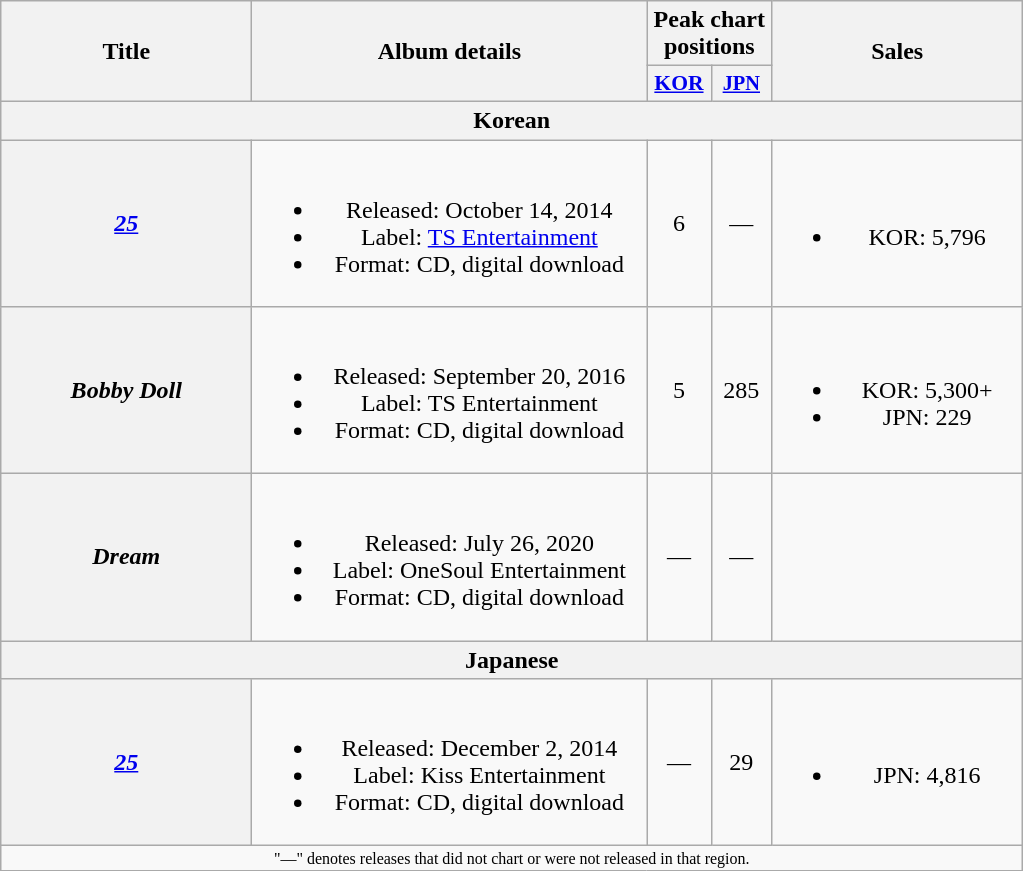<table class="wikitable plainrowheaders" style="text-align:center">
<tr>
<th scope="col" rowspan="2" style="width:10em">Title</th>
<th scope="col" rowspan="2" style="width:16em">Album details</th>
<th scope="col" colspan="2">Peak chart positions</th>
<th scope="col" rowspan="2" style="width:10em">Sales</th>
</tr>
<tr>
<th scope="col" style="width:2.5em;font-size:90%"><a href='#'>KOR</a><br></th>
<th scope="col" style="width:2.5em;font-size:85%"><a href='#'>JPN</a><br></th>
</tr>
<tr>
<th colspan="5">Korean</th>
</tr>
<tr>
<th scope="row"><em><a href='#'>25</a></em></th>
<td><br><ul><li>Released: October 14, 2014</li><li>Label: <a href='#'>TS Entertainment</a></li><li>Format: CD, digital download</li></ul></td>
<td>6</td>
<td>—</td>
<td><br><ul><li>KOR: 5,796</li></ul></td>
</tr>
<tr>
<th scope="row"><em>Bobby Doll</em></th>
<td><br><ul><li>Released: September 20, 2016</li><li>Label: TS Entertainment</li><li>Format: CD, digital download</li></ul></td>
<td>5</td>
<td>285</td>
<td><br><ul><li>KOR: 5,300+</li><li>JPN:   229</li></ul></td>
</tr>
<tr>
<th scope="row"><em>Dream</em></th>
<td><br><ul><li>Released: July 26, 2020</li><li>Label: OneSoul Entertainment</li><li>Format: CD, digital download</li></ul></td>
<td>—</td>
<td>—</td>
<td></td>
</tr>
<tr>
<th colspan="5">Japanese</th>
</tr>
<tr>
<th scope="row"><em><a href='#'>25</a></em></th>
<td><br><ul><li>Released: December 2, 2014</li><li>Label: Kiss Entertainment</li><li>Format: CD, digital download</li></ul></td>
<td>—</td>
<td>29</td>
<td><br><ul><li>JPN:  4,816</li></ul></td>
</tr>
<tr>
<td colspan="5" style="font-size:8pt">"—" denotes releases that did not chart or were not released in that region.</td>
</tr>
</table>
